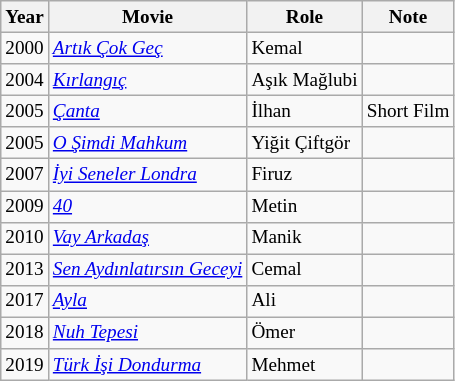<table class="wikitable" style="font-size: 80%;">
<tr>
<th>Year</th>
<th>Movie</th>
<th>Role</th>
<th>Note</th>
</tr>
<tr>
<td>2000</td>
<td><em><a href='#'>Artık Çok Geç</a></em></td>
<td>Kemal</td>
<td></td>
</tr>
<tr>
<td>2004</td>
<td><em><a href='#'>Kırlangıç</a></em></td>
<td>Aşık Mağlubi</td>
<td></td>
</tr>
<tr>
<td>2005</td>
<td><em><a href='#'>Çanta</a></em></td>
<td>İlhan</td>
<td>Short Film</td>
</tr>
<tr>
<td>2005</td>
<td><em><a href='#'>O Şimdi Mahkum</a></em></td>
<td>Yiğit Çiftgör</td>
<td></td>
</tr>
<tr>
<td>2007</td>
<td><em><a href='#'>İyi Seneler Londra</a></em></td>
<td>Firuz</td>
<td></td>
</tr>
<tr>
<td>2009</td>
<td><em><a href='#'>40</a></em></td>
<td>Metin</td>
<td></td>
</tr>
<tr>
<td>2010</td>
<td><em><a href='#'>Vay Arkadaş</a></em></td>
<td>Manik</td>
<td></td>
</tr>
<tr>
<td>2013</td>
<td><em><a href='#'>Sen Aydınlatırsın Geceyi</a></em></td>
<td>Cemal</td>
<td></td>
</tr>
<tr>
<td>2017</td>
<td><em><a href='#'>Ayla</a></em></td>
<td>Ali</td>
<td></td>
</tr>
<tr>
<td>2018</td>
<td><em><a href='#'>Nuh Tepesi</a></em></td>
<td>Ömer</td>
<td></td>
</tr>
<tr>
<td>2019</td>
<td><em><a href='#'>Türk İşi Dondurma</a></em></td>
<td>Mehmet</td>
<td></td>
</tr>
</table>
